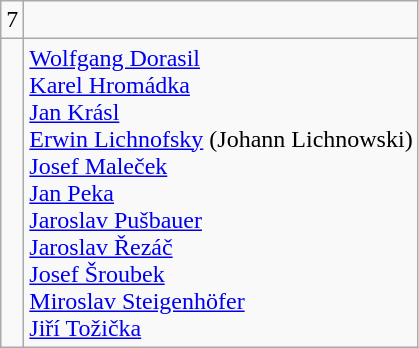<table class="wikitable" style="text-align:center">
<tr>
<td>7</td>
<td align=left></td>
</tr>
<tr>
<td></td>
<td align=left><a href='#'>Wolfgang Dorasil</a><br><a href='#'>Karel Hromádka</a><br><a href='#'>Jan Krásl</a><br><a href='#'>Erwin Lichnofsky</a> (Johann Lichnowski)<br><a href='#'>Josef Maleček</a><br><a href='#'>Jan Peka</a><br><a href='#'>Jaroslav Pušbauer</a><br><a href='#'>Jaroslav Řezáč</a><br><a href='#'>Josef Šroubek</a><br><a href='#'>Miroslav Steigenhöfer</a><br><a href='#'>Jiří Tožička</a></td>
</tr>
</table>
